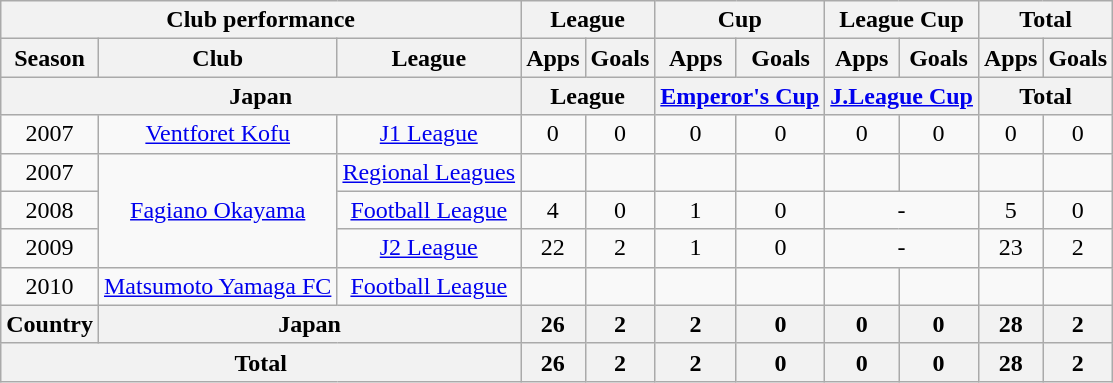<table class="wikitable" style="text-align:center;">
<tr>
<th colspan=3>Club performance</th>
<th colspan=2>League</th>
<th colspan=2>Cup</th>
<th colspan=2>League Cup</th>
<th colspan=2>Total</th>
</tr>
<tr>
<th>Season</th>
<th>Club</th>
<th>League</th>
<th>Apps</th>
<th>Goals</th>
<th>Apps</th>
<th>Goals</th>
<th>Apps</th>
<th>Goals</th>
<th>Apps</th>
<th>Goals</th>
</tr>
<tr>
<th colspan=3>Japan</th>
<th colspan=2>League</th>
<th colspan=2><a href='#'>Emperor's Cup</a></th>
<th colspan=2><a href='#'>J.League Cup</a></th>
<th colspan=2>Total</th>
</tr>
<tr>
<td>2007</td>
<td><a href='#'>Ventforet Kofu</a></td>
<td><a href='#'>J1 League</a></td>
<td>0</td>
<td>0</td>
<td>0</td>
<td>0</td>
<td>0</td>
<td>0</td>
<td>0</td>
<td>0</td>
</tr>
<tr>
<td>2007</td>
<td rowspan="3"><a href='#'>Fagiano Okayama</a></td>
<td><a href='#'>Regional Leagues</a></td>
<td></td>
<td></td>
<td></td>
<td></td>
<td></td>
<td></td>
<td></td>
<td></td>
</tr>
<tr>
<td>2008</td>
<td><a href='#'>Football League</a></td>
<td>4</td>
<td>0</td>
<td>1</td>
<td>0</td>
<td colspan="2">-</td>
<td>5</td>
<td>0</td>
</tr>
<tr>
<td>2009</td>
<td><a href='#'>J2 League</a></td>
<td>22</td>
<td>2</td>
<td>1</td>
<td>0</td>
<td colspan="2">-</td>
<td>23</td>
<td>2</td>
</tr>
<tr>
<td>2010</td>
<td><a href='#'>Matsumoto Yamaga FC</a></td>
<td><a href='#'>Football League</a></td>
<td></td>
<td></td>
<td></td>
<td></td>
<td></td>
<td></td>
<td></td>
<td></td>
</tr>
<tr>
<th rowspan=1>Country</th>
<th colspan=2>Japan</th>
<th>26</th>
<th>2</th>
<th>2</th>
<th>0</th>
<th>0</th>
<th>0</th>
<th>28</th>
<th>2</th>
</tr>
<tr>
<th colspan=3>Total</th>
<th>26</th>
<th>2</th>
<th>2</th>
<th>0</th>
<th>0</th>
<th>0</th>
<th>28</th>
<th>2</th>
</tr>
</table>
